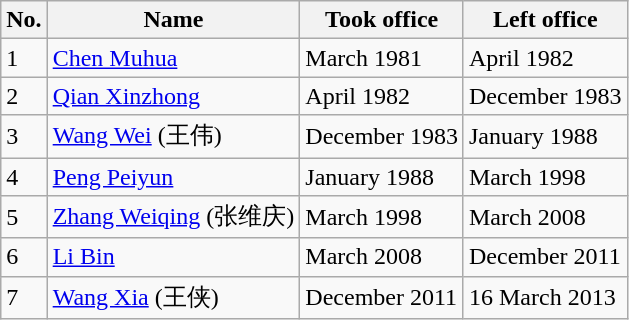<table class="wikitable">
<tr>
<th>No.</th>
<th>Name</th>
<th>Took office</th>
<th>Left office</th>
</tr>
<tr>
<td>1</td>
<td><a href='#'>Chen Muhua</a></td>
<td>March 1981</td>
<td>April 1982</td>
</tr>
<tr>
<td>2</td>
<td><a href='#'>Qian Xinzhong</a></td>
<td>April 1982</td>
<td>December 1983</td>
</tr>
<tr>
<td>3</td>
<td><a href='#'>Wang Wei</a> (王伟)</td>
<td>December 1983</td>
<td>January 1988</td>
</tr>
<tr>
<td>4</td>
<td><a href='#'>Peng Peiyun</a></td>
<td>January 1988</td>
<td>March 1998</td>
</tr>
<tr>
<td>5</td>
<td><a href='#'>Zhang Weiqing</a> (张维庆)</td>
<td>March 1998</td>
<td>March 2008</td>
</tr>
<tr>
<td>6</td>
<td><a href='#'>Li Bin</a></td>
<td>March 2008</td>
<td>December 2011</td>
</tr>
<tr>
<td>7</td>
<td><a href='#'>Wang Xia</a> (王侠)</td>
<td>December 2011</td>
<td>16 March 2013</td>
</tr>
</table>
